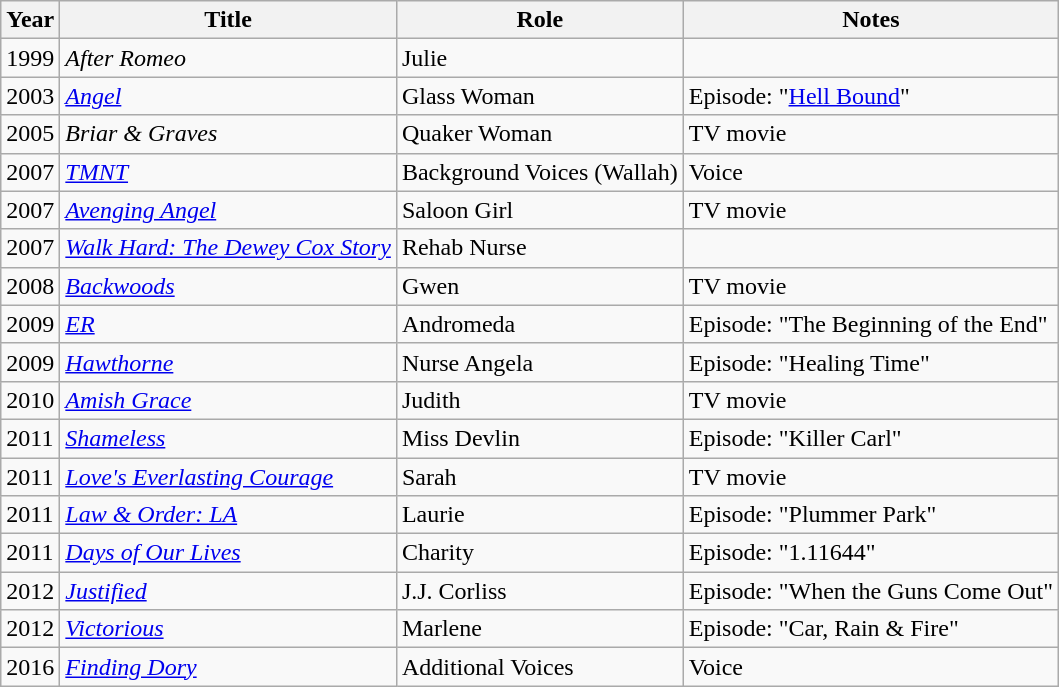<table class="wikitable sortable">
<tr>
<th>Year</th>
<th>Title</th>
<th>Role</th>
<th class="unsortable">Notes</th>
</tr>
<tr>
<td>1999</td>
<td><em>After Romeo</em></td>
<td>Julie</td>
<td></td>
</tr>
<tr>
<td>2003</td>
<td><em><a href='#'>Angel</a></em></td>
<td>Glass Woman</td>
<td>Episode: "<a href='#'>Hell Bound</a>"</td>
</tr>
<tr>
<td>2005</td>
<td><em>Briar & Graves</em></td>
<td>Quaker Woman</td>
<td>TV movie</td>
</tr>
<tr>
<td>2007</td>
<td><em><a href='#'>TMNT</a></em></td>
<td>Background Voices (Wallah)</td>
<td>Voice</td>
</tr>
<tr>
<td>2007</td>
<td><em><a href='#'>Avenging Angel</a></em></td>
<td>Saloon Girl</td>
<td>TV movie</td>
</tr>
<tr>
<td>2007</td>
<td><em><a href='#'>Walk Hard: The Dewey Cox Story</a></em></td>
<td>Rehab Nurse</td>
<td></td>
</tr>
<tr>
<td>2008</td>
<td><em><a href='#'>Backwoods</a></em></td>
<td>Gwen</td>
<td>TV movie</td>
</tr>
<tr>
<td>2009</td>
<td><em><a href='#'>ER</a></em></td>
<td>Andromeda</td>
<td>Episode: "The Beginning of the End"</td>
</tr>
<tr>
<td>2009</td>
<td><em><a href='#'>Hawthorne</a></em></td>
<td>Nurse Angela</td>
<td>Episode: "Healing Time"</td>
</tr>
<tr>
<td>2010</td>
<td><em><a href='#'>Amish Grace</a></em></td>
<td>Judith</td>
<td>TV movie</td>
</tr>
<tr>
<td>2011</td>
<td><em><a href='#'>Shameless</a></em></td>
<td>Miss Devlin</td>
<td>Episode: "Killer Carl"</td>
</tr>
<tr>
<td>2011</td>
<td><em><a href='#'>Love's Everlasting Courage</a></em></td>
<td>Sarah</td>
<td>TV movie</td>
</tr>
<tr>
<td>2011</td>
<td><em><a href='#'>Law & Order: LA</a></em></td>
<td>Laurie</td>
<td>Episode: "Plummer Park"</td>
</tr>
<tr>
<td>2011</td>
<td><em><a href='#'>Days of Our Lives</a></em></td>
<td>Charity</td>
<td>Episode: "1.11644"</td>
</tr>
<tr>
<td>2012</td>
<td><em><a href='#'>Justified</a></em></td>
<td>J.J. Corliss</td>
<td>Episode: "When the Guns Come Out"</td>
</tr>
<tr>
<td>2012</td>
<td><em><a href='#'>Victorious</a></em></td>
<td>Marlene</td>
<td>Episode: "Car, Rain & Fire"</td>
</tr>
<tr>
<td>2016</td>
<td><em><a href='#'>Finding Dory</a></em></td>
<td>Additional Voices</td>
<td>Voice</td>
</tr>
</table>
